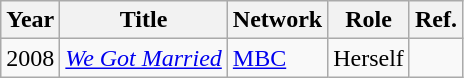<table class="wikitable">
<tr>
<th>Year</th>
<th>Title</th>
<th>Network</th>
<th>Role</th>
<th>Ref.</th>
</tr>
<tr>
<td>2008</td>
<td><em><a href='#'>We Got Married</a></em></td>
<td><a href='#'>MBC</a></td>
<td>Herself</td>
<td></td>
</tr>
</table>
